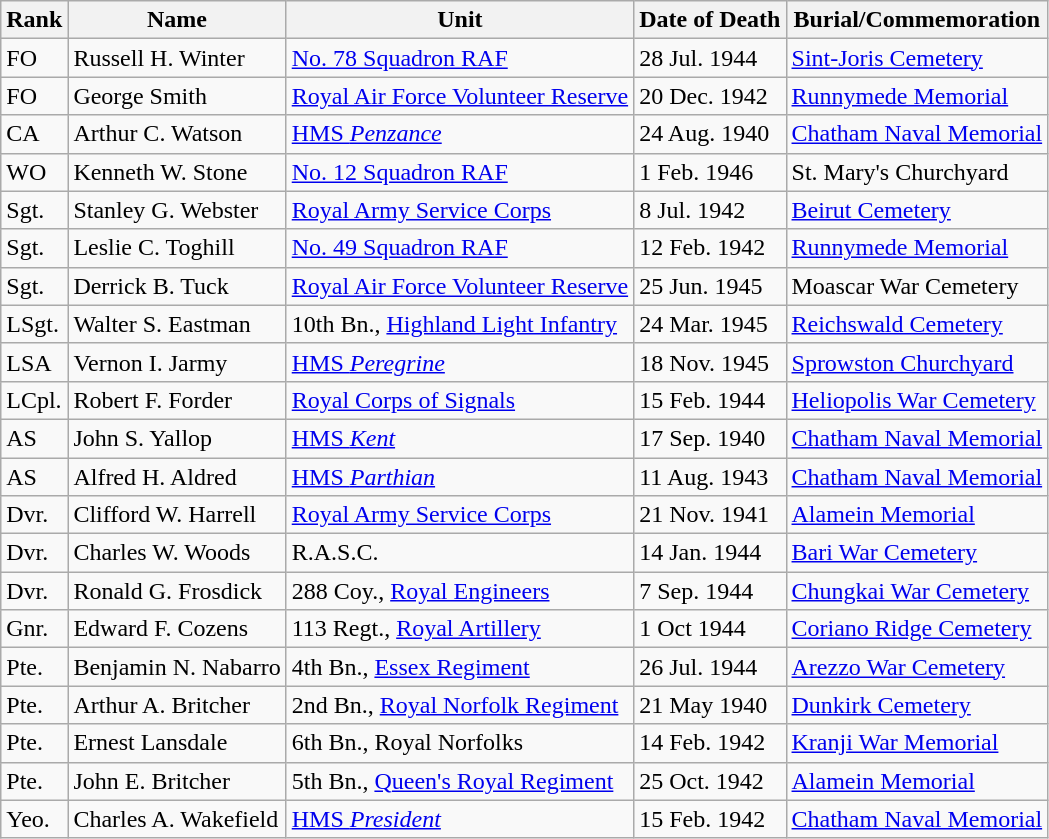<table class="wikitable">
<tr>
<th>Rank</th>
<th>Name</th>
<th>Unit</th>
<th>Date of Death</th>
<th>Burial/Commemoration</th>
</tr>
<tr>
<td>FO</td>
<td>Russell H. Winter</td>
<td><a href='#'>No. 78 Squadron RAF</a></td>
<td>28 Jul. 1944</td>
<td><a href='#'>Sint-Joris Cemetery</a></td>
</tr>
<tr>
<td>FO</td>
<td>George Smith</td>
<td><a href='#'>Royal Air Force Volunteer Reserve</a></td>
<td>20 Dec. 1942</td>
<td><a href='#'>Runnymede Memorial</a></td>
</tr>
<tr>
<td>CA</td>
<td>Arthur C. Watson</td>
<td><a href='#'>HMS <em>Penzance</em></a></td>
<td>24 Aug. 1940</td>
<td><a href='#'>Chatham Naval Memorial</a></td>
</tr>
<tr>
<td>WO</td>
<td>Kenneth W. Stone</td>
<td><a href='#'>No. 12 Squadron RAF</a></td>
<td>1 Feb. 1946</td>
<td>St. Mary's Churchyard</td>
</tr>
<tr>
<td>Sgt.</td>
<td>Stanley G. Webster</td>
<td><a href='#'>Royal Army Service Corps</a></td>
<td>8 Jul. 1942</td>
<td><a href='#'>Beirut Cemetery</a></td>
</tr>
<tr>
<td>Sgt.</td>
<td>Leslie C. Toghill</td>
<td><a href='#'>No. 49 Squadron RAF</a></td>
<td>12 Feb. 1942</td>
<td><a href='#'>Runnymede Memorial</a></td>
</tr>
<tr>
<td>Sgt.</td>
<td>Derrick B. Tuck</td>
<td><a href='#'>Royal Air Force Volunteer Reserve</a></td>
<td>25 Jun. 1945</td>
<td>Moascar War Cemetery</td>
</tr>
<tr>
<td>LSgt.</td>
<td>Walter S. Eastman</td>
<td>10th Bn., <a href='#'>Highland Light Infantry</a></td>
<td>24 Mar. 1945</td>
<td><a href='#'>Reichswald Cemetery</a></td>
</tr>
<tr>
<td>LSA</td>
<td>Vernon I. Jarmy</td>
<td><a href='#'>HMS <em>Peregrine</em></a></td>
<td>18 Nov. 1945</td>
<td><a href='#'>Sprowston Churchyard</a></td>
</tr>
<tr>
<td>LCpl.</td>
<td>Robert F. Forder</td>
<td><a href='#'>Royal Corps of Signals</a></td>
<td>15 Feb. 1944</td>
<td><a href='#'>Heliopolis War Cemetery</a></td>
</tr>
<tr>
<td>AS</td>
<td>John S. Yallop</td>
<td><a href='#'>HMS <em>Kent</em></a></td>
<td>17 Sep. 1940</td>
<td><a href='#'>Chatham Naval Memorial</a></td>
</tr>
<tr>
<td>AS</td>
<td>Alfred H. Aldred</td>
<td><a href='#'>HMS <em>Parthian</em></a></td>
<td>11 Aug. 1943</td>
<td><a href='#'>Chatham Naval Memorial</a></td>
</tr>
<tr>
<td>Dvr.</td>
<td>Clifford W. Harrell</td>
<td><a href='#'>Royal Army Service Corps</a></td>
<td>21 Nov. 1941</td>
<td><a href='#'>Alamein Memorial</a></td>
</tr>
<tr>
<td>Dvr.</td>
<td>Charles W. Woods</td>
<td>R.A.S.C.</td>
<td>14 Jan. 1944</td>
<td><a href='#'>Bari War Cemetery</a></td>
</tr>
<tr>
<td>Dvr.</td>
<td>Ronald G. Frosdick</td>
<td>288 Coy., <a href='#'>Royal Engineers</a></td>
<td>7 Sep. 1944</td>
<td><a href='#'>Chungkai War Cemetery</a></td>
</tr>
<tr>
<td>Gnr.</td>
<td>Edward F. Cozens</td>
<td>113 Regt., <a href='#'>Royal Artillery</a></td>
<td>1 Oct 1944</td>
<td><a href='#'>Coriano Ridge Cemetery</a></td>
</tr>
<tr>
<td>Pte.</td>
<td>Benjamin N. Nabarro</td>
<td>4th Bn., <a href='#'>Essex Regiment</a></td>
<td>26 Jul. 1944</td>
<td><a href='#'>Arezzo War Cemetery</a></td>
</tr>
<tr>
<td>Pte.</td>
<td>Arthur A. Britcher</td>
<td>2nd Bn., <a href='#'>Royal Norfolk Regiment</a></td>
<td>21 May 1940</td>
<td><a href='#'>Dunkirk Cemetery</a></td>
</tr>
<tr>
<td>Pte.</td>
<td>Ernest Lansdale</td>
<td>6th Bn., Royal Norfolks</td>
<td>14 Feb. 1942</td>
<td><a href='#'>Kranji War Memorial</a></td>
</tr>
<tr>
<td>Pte.</td>
<td>John E. Britcher</td>
<td>5th Bn., <a href='#'>Queen's Royal Regiment</a></td>
<td>25 Oct. 1942</td>
<td><a href='#'>Alamein Memorial</a></td>
</tr>
<tr>
<td>Yeo.</td>
<td>Charles A. Wakefield</td>
<td><a href='#'>HMS <em>President</em></a></td>
<td>15 Feb. 1942</td>
<td><a href='#'>Chatham Naval Memorial</a></td>
</tr>
</table>
